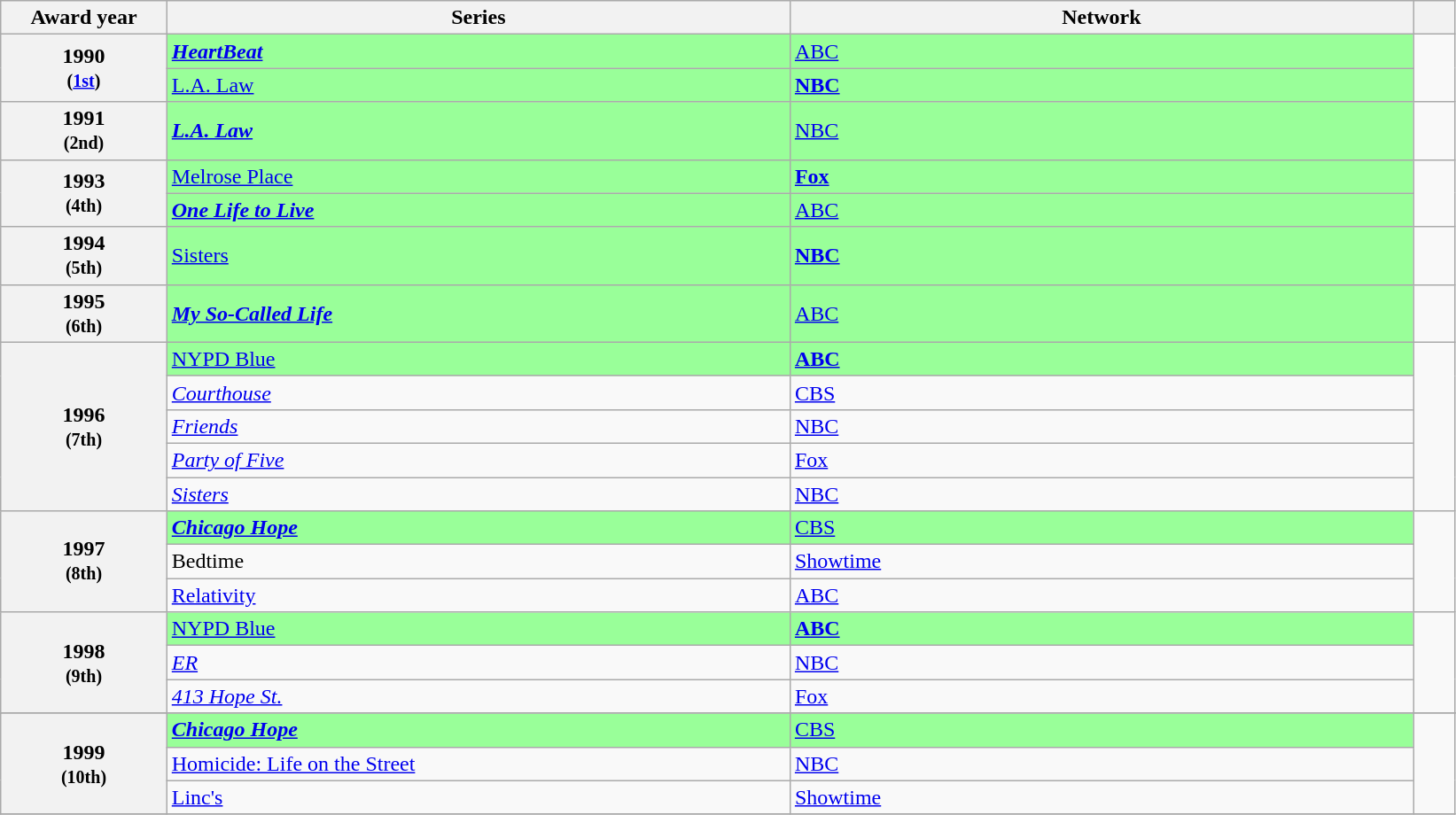<table class="wikitable sortable">
<tr>
<th scope="col" style="width:8%">Award year</th>
<th scope="col" style="width:30%">Series</th>
<th scope="col" style="width:30%">Network</th>
<th scope="col" style="width:2%" class="unsortable"></th>
</tr>
<tr>
<th rowspan="2" scope="rowgroup" style="text-align:center">1990<br><small>(<a href='#'>1st</a>)</small></th>
<td style="background:#99ff99;"><strong><em><a href='#'>HeartBeat</a><em> <strong></td>
<td style="background:#99ff99;"></strong><a href='#'>ABC</a><strong></td>
<td rowspan="2" align=center><br></td>
</tr>
<tr>
<td style="background:#99ff99;"></em></strong><a href='#'>L.A. Law</a></em> </strong></td>
<td style="background:#99ff99;"><strong><a href='#'>NBC</a></strong></td>
</tr>
<tr>
<th scope="row" style="text-align:center">1991<br><small>(2nd)</small></th>
<td style="background:#99ff99;"><strong><em><a href='#'>L.A. Law</a><em> <strong></td>
<td style="background:#99ff99;"></strong><a href='#'>NBC</a><strong></td>
<td align=center></td>
</tr>
<tr>
<th rowspan="2" scope="rowgroup" style="text-align:center">1993<br><small>(4th)</small></th>
<td style="background:#99ff99;"></em></strong><a href='#'>Melrose Place</a></em> </strong></td>
<td style="background:#99ff99;"><strong><a href='#'>Fox</a></strong></td>
<td rowspan="2" align=center></td>
</tr>
<tr>
<td style="background:#99ff99;"><strong><em><a href='#'>One Life to Live</a><em> <strong></td>
<td style="background:#99ff99;"></strong><a href='#'>ABC</a><strong></td>
</tr>
<tr>
<th scope="row" style="text-align:center">1994<br><small>(5th)</small></th>
<td style="background:#99ff99;"></em></strong><a href='#'>Sisters</a></em> </strong></td>
<td style="background:#99ff99;"><strong><a href='#'>NBC</a></strong></td>
<td align=center></td>
</tr>
<tr>
<th scope="row" style="text-align:center">1995<br><small>(6th)</small></th>
<td style="background:#99ff99;"><strong><em><a href='#'>My So-Called Life</a><em> <strong></td>
<td style="background:#99ff99;"></strong><a href='#'>ABC</a><strong></td>
<td align=center></td>
</tr>
<tr>
<th scope="rowgroup" rowspan="5" style="text-align:center">1996<br><small>(7th)</small></th>
<td style="background:#99ff99;"></em></strong><a href='#'>NYPD Blue</a></em> </strong></td>
<td style="background:#99ff99;"><strong><a href='#'>ABC</a></strong></td>
<td rowspan="5" align=center><br></td>
</tr>
<tr>
<td><em><a href='#'>Courthouse</a></em></td>
<td><a href='#'>CBS</a></td>
</tr>
<tr>
<td><em><a href='#'>Friends</a></em></td>
<td><a href='#'>NBC</a></td>
</tr>
<tr>
<td><em><a href='#'>Party of Five</a></em></td>
<td><a href='#'>Fox</a></td>
</tr>
<tr>
<td><em><a href='#'>Sisters</a></em></td>
<td><a href='#'>NBC</a></td>
</tr>
<tr>
<th scope="rowgroup" rowspan="3" style="text-align:center">1997<br><small>(8th)</small></th>
<td style="background:#99ff99;"><strong><em><a href='#'>Chicago Hope</a><em> <strong></td>
<td style="background:#99ff99;"></strong><a href='#'>CBS</a><strong></td>
<td rowspan="3" align=center><br></td>
</tr>
<tr>
<td></em>Bedtime<em></td>
<td><a href='#'>Showtime</a></td>
</tr>
<tr>
<td></em><a href='#'>Relativity</a><em></td>
<td><a href='#'>ABC</a></td>
</tr>
<tr>
<th scope="rowgroup" rowspan="3" style="text-align:center">1998<br><small>(9th)</small></th>
<td style="background:#99ff99;"></em></strong><a href='#'>NYPD Blue</a></em> </strong></td>
<td style="background:#99ff99;"><strong><a href='#'>ABC</a></strong></td>
<td rowspan="3" align=center><br><br></td>
</tr>
<tr>
<td><em><a href='#'>ER</a></em></td>
<td><a href='#'>NBC</a></td>
</tr>
<tr>
<td><em><a href='#'>413 Hope St.</a></em></td>
<td><a href='#'>Fox</a></td>
</tr>
<tr>
</tr>
<tr>
<th scope="rowgroup" rowspan="3" style="text-align:center">1999<br><small>(10th)</small></th>
<td style="background:#99ff99;"><strong><em><a href='#'>Chicago Hope</a><em> <strong></td>
<td style="background:#99ff99;"></strong><a href='#'>CBS</a><strong></td>
<td rowspan="3" align=center><br></td>
</tr>
<tr>
<td></em><a href='#'>Homicide: Life on the Street</a><em></td>
<td><a href='#'>NBC</a></td>
</tr>
<tr>
<td></em><a href='#'>Linc's</a><em></td>
<td><a href='#'>Showtime</a></td>
</tr>
<tr>
</tr>
</table>
